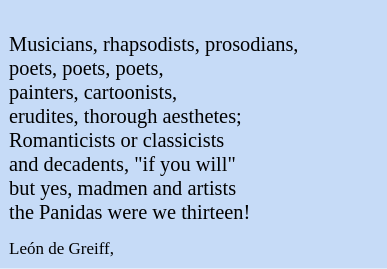<table class="toccolours" style="float: right; margin-left: 1em; margin-right: 1em; font-size: 85%; background:#c6dbf7; color:black; width:19em; max-width: 25%;" cellspacing="5">
<tr>
<td style="text-align: left;"><br>Musicians, rhapsodists, prosodians,<br>
poets, poets, poets,<br>
painters, cartoonists,<br>
erudites, thorough aesthetes;<br>
Romanticists or classicists<br>
and decadents, "if you will"<br>
but yes, madmen and artists<br>
the Panidas were we thirteen!<br></td>
</tr>
<tr>
<td style="text-align: left;"><small>León de Greiff,</small></td>
</tr>
</table>
